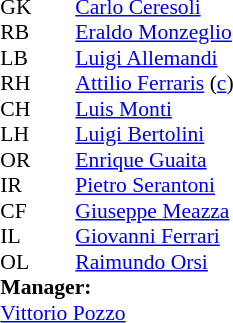<table cellspacing="0" cellpadding="0" style="font-size:90%; margin:0.2em auto;">
<tr>
<th width="25"></th>
<th width="25"></th>
</tr>
<tr>
<td>GK</td>
<td><strong> </strong></td>
<td><a href='#'>Carlo Ceresoli</a></td>
</tr>
<tr>
<td>RB</td>
<td><strong> </strong></td>
<td><a href='#'>Eraldo Monzeglio</a></td>
</tr>
<tr>
<td>LB</td>
<td><strong> </strong></td>
<td><a href='#'>Luigi Allemandi</a></td>
</tr>
<tr>
<td>RH</td>
<td><strong> </strong></td>
<td><a href='#'>Attilio Ferraris</a> (<a href='#'>c</a>)</td>
</tr>
<tr>
<td>CH</td>
<td><strong> </strong></td>
<td><a href='#'>Luis Monti</a></td>
</tr>
<tr>
<td>LH</td>
<td><strong> </strong></td>
<td><a href='#'>Luigi Bertolini</a></td>
</tr>
<tr>
<td>OR</td>
<td><strong> </strong></td>
<td><a href='#'>Enrique Guaita</a></td>
</tr>
<tr>
<td>IR</td>
<td><strong> </strong></td>
<td><a href='#'>Pietro Serantoni</a></td>
</tr>
<tr>
<td>CF</td>
<td><strong> </strong></td>
<td><a href='#'>Giuseppe Meazza</a></td>
</tr>
<tr>
<td>IL</td>
<td><strong> </strong></td>
<td><a href='#'>Giovanni Ferrari</a></td>
</tr>
<tr>
<td>OL</td>
<td><strong> </strong></td>
<td><a href='#'>Raimundo Orsi</a></td>
</tr>
<tr>
<td colspan=4><strong>Manager:</strong></td>
</tr>
<tr>
<td colspan="4"> <a href='#'>Vittorio Pozzo</a></td>
</tr>
</table>
